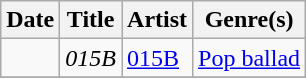<table class="wikitable" style="text-align: left;">
<tr>
<th>Date</th>
<th>Title</th>
<th>Artist</th>
<th>Genre(s)</th>
</tr>
<tr>
<td></td>
<td><em>015B</em></td>
<td><a href='#'>015B</a></td>
<td><a href='#'>Pop ballad</a></td>
</tr>
<tr>
</tr>
</table>
